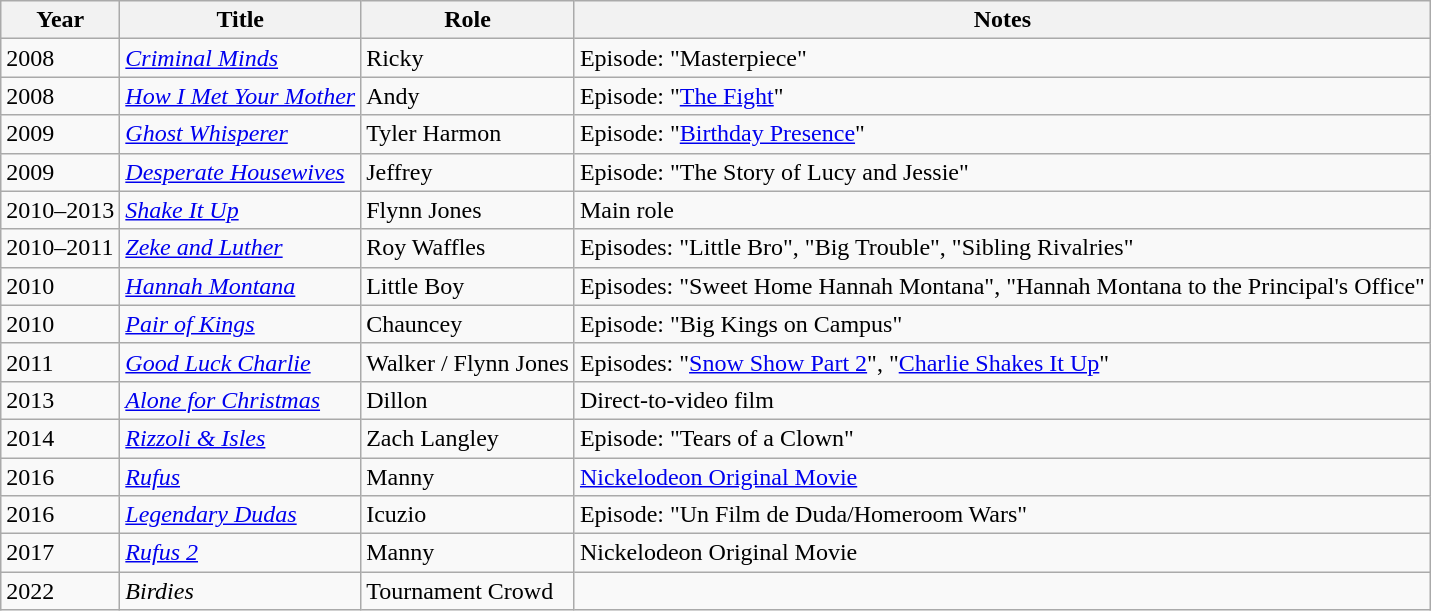<table class="wikitable">
<tr>
<th>Year</th>
<th>Title</th>
<th>Role</th>
<th>Notes</th>
</tr>
<tr>
<td>2008</td>
<td><em><a href='#'>Criminal Minds</a></em></td>
<td>Ricky</td>
<td>Episode: "Masterpiece"</td>
</tr>
<tr>
<td>2008</td>
<td><em><a href='#'>How I Met Your Mother</a></em></td>
<td>Andy</td>
<td>Episode: "<a href='#'>The Fight</a>"</td>
</tr>
<tr>
<td>2009</td>
<td><em><a href='#'>Ghost Whisperer</a></em></td>
<td>Tyler Harmon</td>
<td>Episode: "<a href='#'>Birthday Presence</a>"</td>
</tr>
<tr>
<td>2009</td>
<td><em><a href='#'>Desperate Housewives</a></em></td>
<td>Jeffrey</td>
<td>Episode: "The Story of Lucy and Jessie"</td>
</tr>
<tr>
<td>2010–2013</td>
<td><em><a href='#'>Shake It Up</a></em></td>
<td>Flynn Jones</td>
<td>Main role</td>
</tr>
<tr>
<td>2010–2011</td>
<td><em><a href='#'>Zeke and Luther</a></em></td>
<td>Roy Waffles</td>
<td>Episodes: "Little Bro", "Big Trouble", "Sibling Rivalries"</td>
</tr>
<tr>
<td>2010</td>
<td><em><a href='#'>Hannah Montana</a></em></td>
<td>Little Boy</td>
<td>Episodes: "Sweet Home Hannah Montana", "Hannah Montana to the Principal's Office"</td>
</tr>
<tr>
<td>2010</td>
<td><em><a href='#'>Pair of Kings</a></em></td>
<td>Chauncey</td>
<td>Episode: "Big Kings on Campus"</td>
</tr>
<tr>
<td>2011</td>
<td><em><a href='#'>Good Luck Charlie</a></em></td>
<td>Walker / Flynn Jones</td>
<td>Episodes: "<a href='#'>Snow Show Part 2</a>", "<a href='#'>Charlie Shakes It Up</a>"</td>
</tr>
<tr>
<td>2013</td>
<td><em><a href='#'>Alone for Christmas</a></em></td>
<td>Dillon</td>
<td>Direct-to-video film</td>
</tr>
<tr>
<td>2014</td>
<td><em><a href='#'>Rizzoli & Isles</a></em></td>
<td>Zach Langley</td>
<td>Episode: "Tears of a Clown"</td>
</tr>
<tr>
<td>2016</td>
<td><em><a href='#'>Rufus</a></em></td>
<td>Manny</td>
<td><a href='#'>Nickelodeon Original Movie</a></td>
</tr>
<tr>
<td>2016</td>
<td><em><a href='#'>Legendary Dudas</a></em></td>
<td>Icuzio</td>
<td>Episode: "Un Film de Duda/Homeroom Wars"</td>
</tr>
<tr>
<td>2017</td>
<td><em><a href='#'>Rufus 2</a></em></td>
<td>Manny</td>
<td>Nickelodeon Original Movie</td>
</tr>
<tr>
<td>2022</td>
<td><em>Birdies</em></td>
<td>Tournament Crowd</td>
<td></td>
</tr>
</table>
